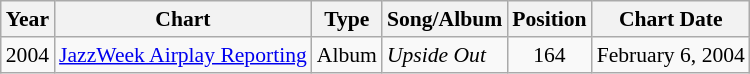<table class="wikitable" style="font-size: 90%;">
<tr>
<th>Year</th>
<th>Chart</th>
<th>Type</th>
<th>Song/Album</th>
<th>Position</th>
<th>Chart Date</th>
</tr>
<tr>
<td>2004</td>
<td><a href='#'>JazzWeek Airplay Reporting</a></td>
<td>Album</td>
<td><em>Upside Out</em></td>
<td align="center">164</td>
<td>February 6, 2004</td>
</tr>
</table>
